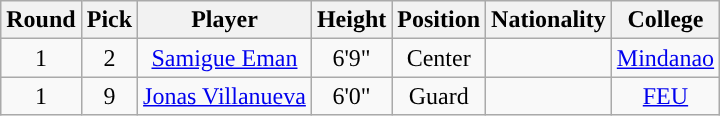<table class="wikitable sortable sortable">
<tr>
<th>Round</th>
<th>Pick</th>
<th>Player</th>
<th>Height</th>
<th>Position</th>
<th>Nationality</th>
<th>College</th>
</tr>
<tr style="text-align: center">
<td>1</td>
<td>2</td>
<td><a href='#'>Samigue Eman</a></td>
<td>6'9"</td>
<td>Center</td>
<td></td>
<td><a href='#'>Mindanao</a></td>
</tr>
<tr style="text-align: center">
<td>1</td>
<td>9</td>
<td><a href='#'>Jonas Villanueva</a></td>
<td>6'0"</td>
<td>Guard</td>
<td></td>
<td><a href='#'>FEU</a></td>
</tr>
</table>
